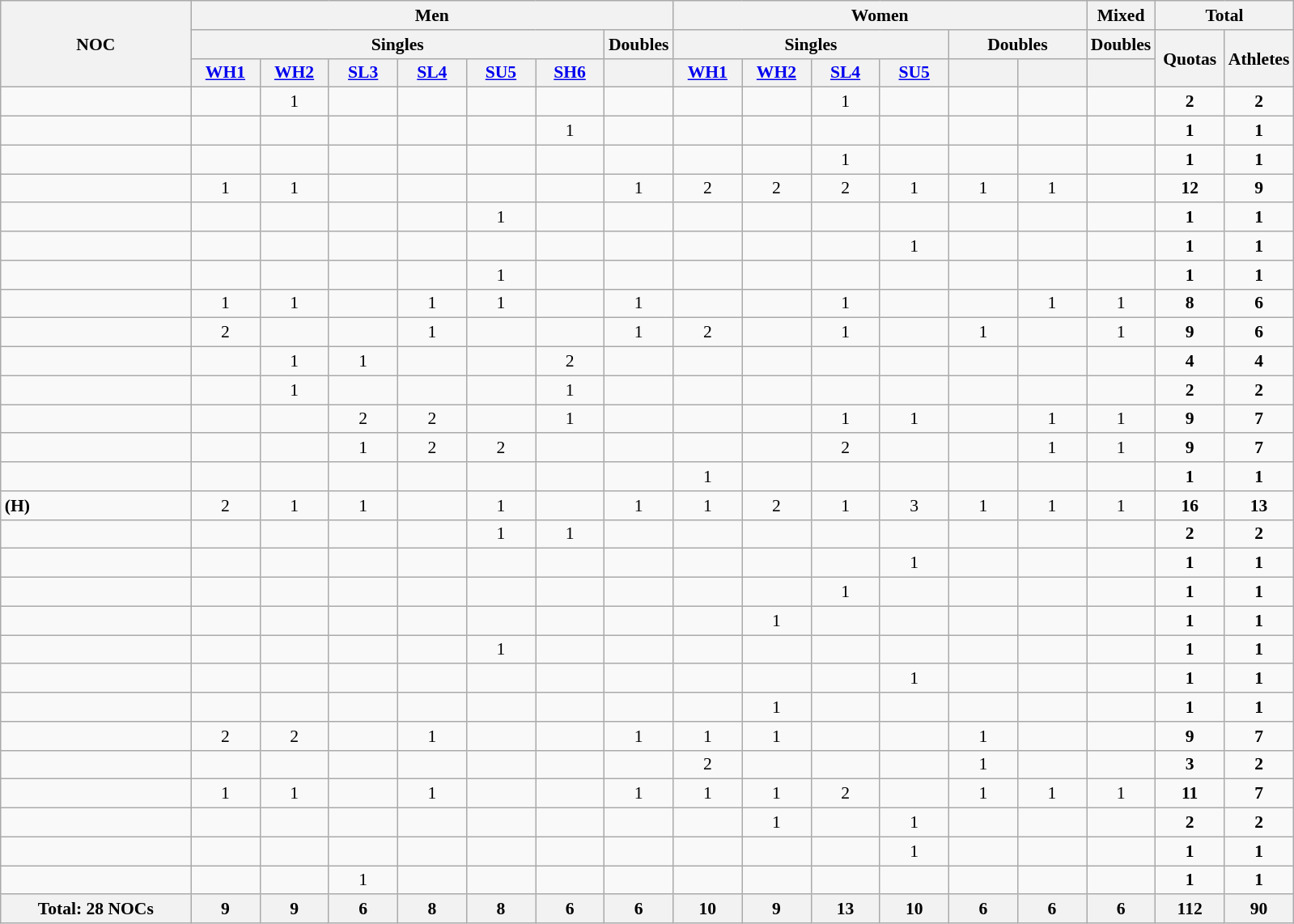<table class="sortable wikitable" style="font-size:90%; text-align:center">
<tr>
<th rowspan="3" width="150">NOC</th>
<th colspan="7">Men</th>
<th colspan="6">Women</th>
<th>Mixed</th>
<th colspan="2">Total</th>
</tr>
<tr>
<th colspan="6">Singles</th>
<th>Doubles</th>
<th colspan="4">Singles</th>
<th colspan="2">Doubles</th>
<th>Doubles</th>
<th rowspan="2" width="50">Quotas</th>
<th rowspan="2" width="50">Athletes</th>
</tr>
<tr>
<th width="50"><a href='#'>WH1</a></th>
<th width="50"><a href='#'>WH2</a></th>
<th width="50"><a href='#'>SL3</a></th>
<th width="50"><a href='#'>SL4</a></th>
<th width="50"><a href='#'>SU5</a></th>
<th width="50"><a href='#'>SH6</a></th>
<th width="50"></th>
<th width="50"><a href='#'>WH1</a></th>
<th width="50"><a href='#'>WH2</a></th>
<th width="50"><a href='#'>SL4</a></th>
<th width="50"><a href='#'>SU5</a></th>
<th width="50"></th>
<th width="50"></th>
<th width="50"></th>
</tr>
<tr>
<td align="left"></td>
<td></td>
<td>1</td>
<td></td>
<td></td>
<td></td>
<td></td>
<td></td>
<td></td>
<td></td>
<td>1</td>
<td></td>
<td></td>
<td></td>
<td></td>
<td><strong>2</strong></td>
<td><strong>2</strong></td>
</tr>
<tr>
<td align="left"></td>
<td></td>
<td></td>
<td></td>
<td></td>
<td></td>
<td>1</td>
<td></td>
<td></td>
<td></td>
<td></td>
<td></td>
<td></td>
<td></td>
<td></td>
<td><strong>1</strong></td>
<td><strong>1</strong></td>
</tr>
<tr>
<td align="left"></td>
<td></td>
<td></td>
<td></td>
<td></td>
<td></td>
<td></td>
<td></td>
<td></td>
<td></td>
<td>1</td>
<td></td>
<td></td>
<td></td>
<td></td>
<td><strong>1</strong></td>
<td><strong>1</strong></td>
</tr>
<tr>
<td align="left"></td>
<td>1</td>
<td>1</td>
<td></td>
<td></td>
<td></td>
<td></td>
<td>1</td>
<td>2</td>
<td>2</td>
<td>2</td>
<td>1</td>
<td>1</td>
<td>1</td>
<td></td>
<td><strong>12</strong></td>
<td><strong>9</strong></td>
</tr>
<tr>
<td align="left"></td>
<td></td>
<td></td>
<td></td>
<td></td>
<td>1</td>
<td></td>
<td></td>
<td></td>
<td></td>
<td></td>
<td></td>
<td></td>
<td></td>
<td></td>
<td><strong>1</strong></td>
<td><strong>1</strong></td>
</tr>
<tr>
<td align="left"></td>
<td></td>
<td></td>
<td></td>
<td></td>
<td></td>
<td></td>
<td></td>
<td></td>
<td></td>
<td></td>
<td>1</td>
<td></td>
<td></td>
<td></td>
<td><strong>1</strong></td>
<td><strong>1</strong></td>
</tr>
<tr>
<td align="left"></td>
<td></td>
<td></td>
<td></td>
<td></td>
<td>1</td>
<td></td>
<td></td>
<td></td>
<td></td>
<td></td>
<td></td>
<td></td>
<td></td>
<td></td>
<td><strong>1</strong></td>
<td><strong>1</strong></td>
</tr>
<tr>
<td align="left"></td>
<td>1</td>
<td>1</td>
<td></td>
<td>1</td>
<td>1</td>
<td></td>
<td>1</td>
<td></td>
<td></td>
<td>1</td>
<td></td>
<td></td>
<td>1</td>
<td>1</td>
<td><strong>8</strong></td>
<td><strong>6</strong></td>
</tr>
<tr>
<td align="left"></td>
<td>2</td>
<td></td>
<td></td>
<td>1</td>
<td></td>
<td></td>
<td>1</td>
<td>2</td>
<td></td>
<td>1</td>
<td></td>
<td>1</td>
<td></td>
<td>1</td>
<td><strong>9</strong></td>
<td><strong>6</strong></td>
</tr>
<tr>
<td align="left"></td>
<td></td>
<td>1</td>
<td>1</td>
<td></td>
<td></td>
<td>2</td>
<td></td>
<td></td>
<td></td>
<td></td>
<td></td>
<td></td>
<td></td>
<td></td>
<td><strong>4</strong></td>
<td><strong>4</strong></td>
</tr>
<tr>
<td align="left"></td>
<td></td>
<td>1</td>
<td></td>
<td></td>
<td></td>
<td>1</td>
<td></td>
<td></td>
<td></td>
<td></td>
<td></td>
<td></td>
<td></td>
<td></td>
<td><strong>2</strong></td>
<td><strong>2</strong></td>
</tr>
<tr>
<td align="left"></td>
<td></td>
<td></td>
<td>2</td>
<td>2</td>
<td></td>
<td>1</td>
<td></td>
<td></td>
<td></td>
<td>1</td>
<td>1</td>
<td></td>
<td>1</td>
<td>1</td>
<td><strong>9</strong></td>
<td><strong>7</strong></td>
</tr>
<tr>
<td align="left"></td>
<td></td>
<td></td>
<td>1</td>
<td>2</td>
<td>2</td>
<td></td>
<td></td>
<td></td>
<td></td>
<td>2</td>
<td></td>
<td></td>
<td>1</td>
<td>1</td>
<td><strong>9</strong></td>
<td><strong>7</strong></td>
</tr>
<tr>
<td align="left"></td>
<td></td>
<td></td>
<td></td>
<td></td>
<td></td>
<td></td>
<td></td>
<td>1</td>
<td></td>
<td></td>
<td></td>
<td></td>
<td></td>
<td></td>
<td><strong>1</strong></td>
<td><strong>1</strong></td>
</tr>
<tr>
<td align="left"> <strong>(H)</strong></td>
<td>2</td>
<td>1</td>
<td>1</td>
<td></td>
<td>1</td>
<td></td>
<td>1</td>
<td>1</td>
<td>2</td>
<td>1</td>
<td>3</td>
<td>1</td>
<td>1</td>
<td>1</td>
<td><strong>16</strong></td>
<td><strong>13</strong></td>
</tr>
<tr>
<td align="left"></td>
<td></td>
<td></td>
<td></td>
<td></td>
<td>1</td>
<td>1</td>
<td></td>
<td></td>
<td></td>
<td></td>
<td></td>
<td></td>
<td></td>
<td></td>
<td><strong>2</strong></td>
<td><strong>2</strong></td>
</tr>
<tr>
<td align="left"></td>
<td></td>
<td></td>
<td></td>
<td></td>
<td></td>
<td></td>
<td></td>
<td></td>
<td></td>
<td></td>
<td>1</td>
<td></td>
<td></td>
<td></td>
<td><strong>1</strong></td>
<td><strong>1</strong></td>
</tr>
<tr>
<td align="left"></td>
<td></td>
<td></td>
<td></td>
<td></td>
<td></td>
<td></td>
<td></td>
<td></td>
<td></td>
<td>1</td>
<td></td>
<td></td>
<td></td>
<td></td>
<td><strong>1</strong></td>
<td><strong>1</strong></td>
</tr>
<tr>
<td align="left"></td>
<td></td>
<td></td>
<td></td>
<td></td>
<td></td>
<td></td>
<td></td>
<td></td>
<td>1</td>
<td></td>
<td></td>
<td></td>
<td></td>
<td></td>
<td><strong>1</strong></td>
<td><strong>1</strong></td>
</tr>
<tr>
<td align="left"></td>
<td></td>
<td></td>
<td></td>
<td></td>
<td>1</td>
<td></td>
<td></td>
<td></td>
<td></td>
<td></td>
<td></td>
<td></td>
<td></td>
<td></td>
<td><strong>1</strong></td>
<td><strong>1</strong></td>
</tr>
<tr>
<td align="left"></td>
<td></td>
<td></td>
<td></td>
<td></td>
<td></td>
<td></td>
<td></td>
<td></td>
<td></td>
<td></td>
<td>1</td>
<td></td>
<td></td>
<td></td>
<td><strong>1</strong></td>
<td><strong>1</strong></td>
</tr>
<tr>
<td align="left"></td>
<td></td>
<td></td>
<td></td>
<td></td>
<td></td>
<td></td>
<td></td>
<td></td>
<td>1</td>
<td></td>
<td></td>
<td></td>
<td></td>
<td></td>
<td><strong>1</strong></td>
<td><strong>1</strong></td>
</tr>
<tr>
<td align="left"></td>
<td>2</td>
<td>2</td>
<td></td>
<td>1</td>
<td></td>
<td></td>
<td>1</td>
<td>1</td>
<td>1</td>
<td></td>
<td></td>
<td>1</td>
<td></td>
<td></td>
<td><strong>9</strong></td>
<td><strong>7</strong></td>
</tr>
<tr>
<td align="left"></td>
<td></td>
<td></td>
<td></td>
<td></td>
<td></td>
<td></td>
<td></td>
<td>2</td>
<td></td>
<td></td>
<td></td>
<td>1</td>
<td></td>
<td></td>
<td><strong>3</strong></td>
<td><strong>2</strong></td>
</tr>
<tr>
<td align="left"></td>
<td>1</td>
<td>1</td>
<td></td>
<td>1</td>
<td></td>
<td></td>
<td>1</td>
<td>1</td>
<td>1</td>
<td>2</td>
<td></td>
<td>1</td>
<td>1</td>
<td>1</td>
<td><strong>11</strong></td>
<td><strong>7</strong></td>
</tr>
<tr>
<td align="left"></td>
<td></td>
<td></td>
<td></td>
<td></td>
<td></td>
<td></td>
<td></td>
<td></td>
<td>1</td>
<td></td>
<td>1</td>
<td></td>
<td></td>
<td></td>
<td><strong>2</strong></td>
<td><strong>2</strong></td>
</tr>
<tr>
<td align="left"></td>
<td></td>
<td></td>
<td></td>
<td></td>
<td></td>
<td></td>
<td></td>
<td></td>
<td></td>
<td></td>
<td>1</td>
<td></td>
<td></td>
<td></td>
<td><strong>1</strong></td>
<td><strong>1</strong></td>
</tr>
<tr>
<td align="left"></td>
<td></td>
<td></td>
<td>1</td>
<td></td>
<td></td>
<td></td>
<td></td>
<td></td>
<td></td>
<td></td>
<td></td>
<td></td>
<td></td>
<td></td>
<td><strong>1</strong></td>
<td><strong>1</strong></td>
</tr>
<tr>
<th>Total: 28 NOCs</th>
<th>9</th>
<th>9</th>
<th>6</th>
<th>8</th>
<th>8</th>
<th>6</th>
<th>6</th>
<th>10</th>
<th>9</th>
<th>13</th>
<th>10</th>
<th>6</th>
<th>6</th>
<th>6</th>
<th>112</th>
<th>90</th>
</tr>
</table>
